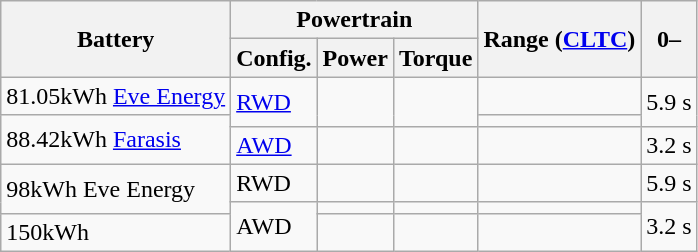<table class="wikitable">
<tr>
<th rowspan="2">Battery</th>
<th colspan="3">Powertrain</th>
<th rowspan="2">Range (<a href='#'>CLTC</a>)</th>
<th rowspan="2">0–</th>
</tr>
<tr>
<th>Config.</th>
<th>Power</th>
<th>Torque</th>
</tr>
<tr>
<td>81.05kWh <a href='#'>Eve Energy</a></td>
<td rowspan="2"><a href='#'>RWD</a></td>
<td rowspan="2"></td>
<td rowspan="2"></td>
<td></td>
<td rowspan="2">5.9 s</td>
</tr>
<tr>
<td rowspan="2">88.42kWh <a href='#'>Farasis</a></td>
<td></td>
</tr>
<tr>
<td><a href='#'>AWD</a></td>
<td></td>
<td></td>
<td></td>
<td>3.2 s</td>
</tr>
<tr>
<td rowspan="2">98kWh Eve Energy</td>
<td>RWD</td>
<td></td>
<td></td>
<td></td>
<td>5.9 s</td>
</tr>
<tr>
<td rowspan="2">AWD</td>
<td></td>
<td></td>
<td></td>
<td rowspan="2">3.2 s</td>
</tr>
<tr>
<td>150kWh</td>
<td></td>
<td></td>
<td></td>
</tr>
</table>
